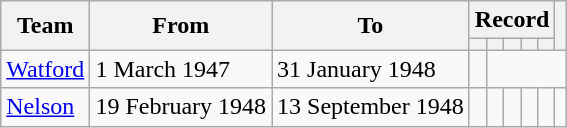<table class=wikitable style="text-align: center">
<tr>
<th rowspan=2>Team</th>
<th rowspan=2>From</th>
<th rowspan=2>To</th>
<th colspan=5>Record</th>
<th rowspan=2></th>
</tr>
<tr>
<th></th>
<th></th>
<th></th>
<th></th>
<th></th>
</tr>
<tr>
<td align=left><a href='#'>Watford</a></td>
<td align=left>1 March 1947</td>
<td align=left>31 January 1948<br></td>
<td></td>
</tr>
<tr>
<td align=left><a href='#'>Nelson</a></td>
<td align=left>19 February 1948</td>
<td align=left>13 September 1948</td>
<td></td>
<td></td>
<td></td>
<td></td>
<td></td>
<td></td>
</tr>
</table>
